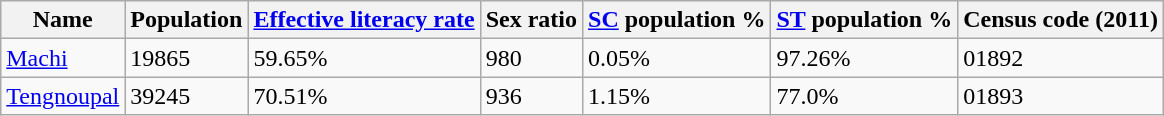<table class="wikitable sortable">
<tr>
<th>Name</th>
<th>Population</th>
<th><a href='#'>Effective literacy rate</a></th>
<th>Sex ratio</th>
<th><a href='#'>SC</a> population %</th>
<th><a href='#'>ST</a> population %</th>
<th>Census code (2011)</th>
</tr>
<tr>
<td><a href='#'>Machi</a></td>
<td>19865</td>
<td>59.65%</td>
<td>980</td>
<td>0.05%</td>
<td>97.26%</td>
<td>01892</td>
</tr>
<tr>
<td><a href='#'>Tengnoupal</a></td>
<td>39245</td>
<td>70.51%</td>
<td>936</td>
<td>1.15%</td>
<td>77.0%</td>
<td>01893</td>
</tr>
</table>
